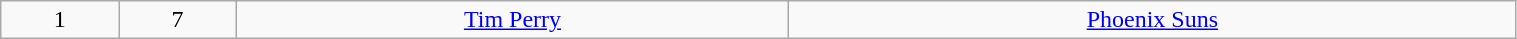<table class="wikitable" style="width:80%;">
<tr style="text-align:center;" bgcolor="">
<td>1</td>
<td>7</td>
<td><a href='#'>Tim Perry</a></td>
<td><a href='#'>Phoenix Suns</a></td>
</tr>
</table>
